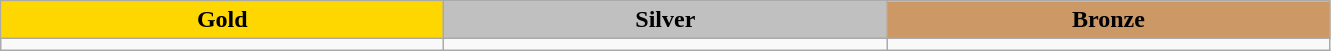<table class="wikitable">
<tr align="center">
<td bgcolor="gold" style="width:18em"><strong>Gold</strong></td>
<td bgcolor="silver" style="width:18em"><strong>Silver</strong></td>
<td bgcolor="CC9966" style="width:18em"><strong>Bronze</strong></td>
</tr>
<tr valign="top">
<td></td>
<td></td>
<td></td>
</tr>
</table>
